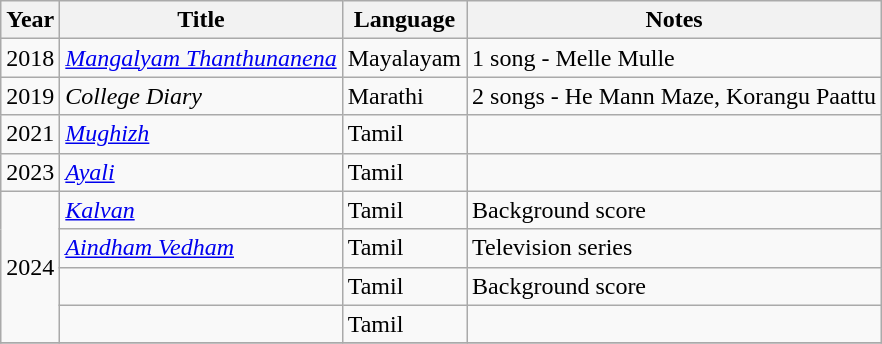<table class="wikitable">
<tr>
<th>Year</th>
<th>Title</th>
<th>Language</th>
<th>Notes</th>
</tr>
<tr>
<td>2018</td>
<td><em><a href='#'>Mangalyam Thanthunanena</a></em></td>
<td>Mayalayam</td>
<td>1 song - Melle Mulle</td>
</tr>
<tr>
<td>2019</td>
<td><em>College Diary</em></td>
<td>Marathi</td>
<td>2 songs - He Mann Maze, Korangu Paattu</td>
</tr>
<tr>
<td>2021</td>
<td><em><a href='#'>Mughizh</a></em></td>
<td>Tamil</td>
<td></td>
</tr>
<tr>
<td>2023</td>
<td><em><a href='#'>Ayali</a></em></td>
<td>Tamil</td>
<td></td>
</tr>
<tr>
<td rowspan="4">2024</td>
<td><em><a href='#'>Kalvan</a></em></td>
<td>Tamil</td>
<td>Background score</td>
</tr>
<tr>
<td><em><a href='#'>Aindham Vedham</a></em></td>
<td>Tamil</td>
<td>Television series</td>
</tr>
<tr>
<td></td>
<td>Tamil</td>
<td>Background score</td>
</tr>
<tr>
<td></td>
<td>Tamil</td>
<td></td>
</tr>
<tr>
</tr>
</table>
